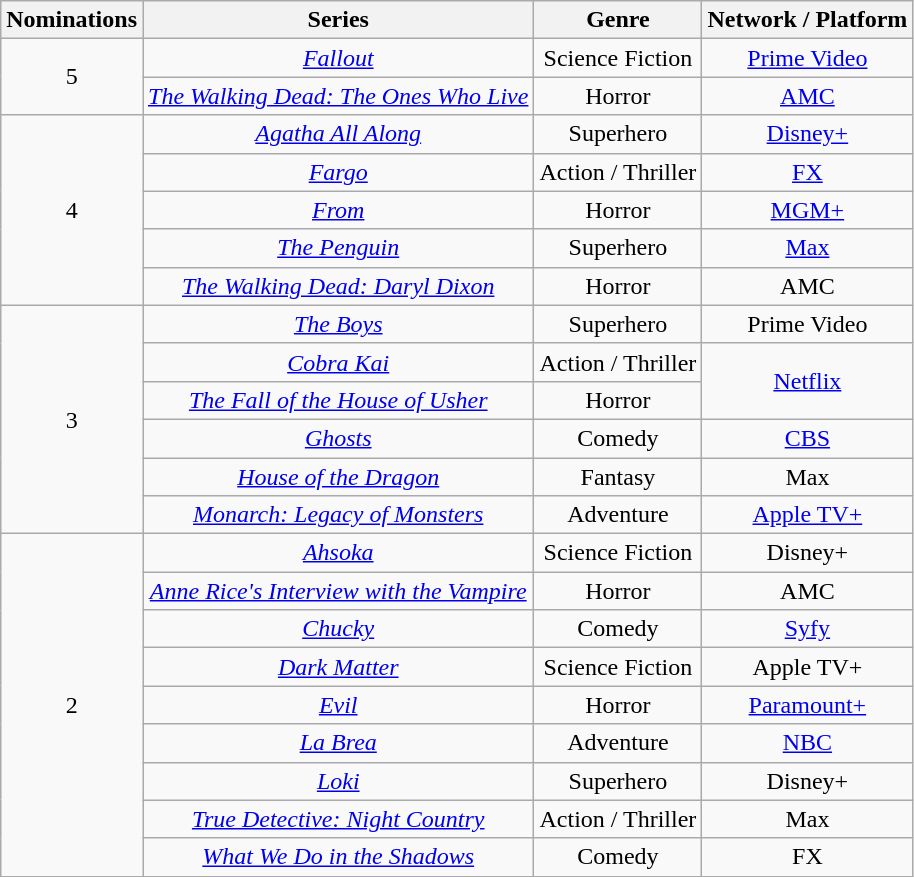<table class="wikitable right" style="text-align:center">
<tr>
<th scope="col" style="text-align:center;">Nominations</th>
<th scope="col" style="text-align:center;">Series</th>
<th scope="col" style="text-align:center;">Genre</th>
<th scope="col" style="text-align:center;">Network / Platform</th>
</tr>
<tr>
<td rowspan="2" scope=row style="text-align:center">5</td>
<td><em><a href='#'>Fallout</a></em></td>
<td>Science Fiction</td>
<td><a href='#'>Prime Video</a></td>
</tr>
<tr>
<td><em><a href='#'>The Walking Dead: The Ones Who Live</a></em></td>
<td>Horror</td>
<td><a href='#'>AMC</a></td>
</tr>
<tr>
<td rowspan="5" scope=row style="text-align:center">4</td>
<td><em><a href='#'>Agatha All Along</a></em></td>
<td>Superhero</td>
<td><a href='#'>Disney+</a></td>
</tr>
<tr>
<td><em><a href='#'>Fargo</a></em></td>
<td>Action / Thriller</td>
<td><a href='#'>FX</a></td>
</tr>
<tr>
<td><em><a href='#'>From</a></em></td>
<td>Horror</td>
<td><a href='#'>MGM+</a></td>
</tr>
<tr>
<td><em><a href='#'>The Penguin</a></em></td>
<td>Superhero</td>
<td><a href='#'>Max</a></td>
</tr>
<tr>
<td><em><a href='#'>The Walking Dead: Daryl Dixon</a></em></td>
<td>Horror</td>
<td>AMC</td>
</tr>
<tr>
<td rowspan="6" scope=row style="text-align:center">3</td>
<td><em><a href='#'>The Boys</a></em></td>
<td>Superhero</td>
<td>Prime Video</td>
</tr>
<tr>
<td><em><a href='#'>Cobra Kai</a></em></td>
<td>Action / Thriller</td>
<td rowspan="2"><a href='#'>Netflix</a></td>
</tr>
<tr>
<td><em><a href='#'>The Fall of the House of Usher</a></em></td>
<td>Horror</td>
</tr>
<tr>
<td><em><a href='#'>Ghosts</a></em></td>
<td>Comedy</td>
<td><a href='#'>CBS</a></td>
</tr>
<tr>
<td><em><a href='#'>House of the Dragon</a></em></td>
<td>Fantasy</td>
<td>Max</td>
</tr>
<tr>
<td><em><a href='#'>Monarch: Legacy of Monsters</a></em></td>
<td>Adventure</td>
<td><a href='#'>Apple TV+</a></td>
</tr>
<tr>
<td rowspan="9" scope=row style="text-align:center">2</td>
<td><em><a href='#'>Ahsoka</a></em></td>
<td>Science Fiction</td>
<td>Disney+</td>
</tr>
<tr>
<td><em><a href='#'>Anne Rice's Interview with the Vampire</a></em></td>
<td>Horror</td>
<td>AMC</td>
</tr>
<tr>
<td><em><a href='#'>Chucky</a></em></td>
<td>Comedy</td>
<td><a href='#'>Syfy</a></td>
</tr>
<tr>
<td><em><a href='#'>Dark Matter</a></em></td>
<td>Science Fiction</td>
<td>Apple TV+</td>
</tr>
<tr>
<td><em><a href='#'>Evil</a></em></td>
<td>Horror</td>
<td><a href='#'>Paramount+</a></td>
</tr>
<tr>
<td><em><a href='#'>La Brea</a></em></td>
<td>Adventure</td>
<td><a href='#'>NBC</a></td>
</tr>
<tr>
<td><em><a href='#'>Loki</a></em></td>
<td>Superhero</td>
<td>Disney+</td>
</tr>
<tr>
<td><em><a href='#'>True Detective: Night Country</a></em></td>
<td>Action / Thriller</td>
<td>Max</td>
</tr>
<tr>
<td><em><a href='#'>What We Do in the Shadows</a></em></td>
<td>Comedy</td>
<td>FX</td>
</tr>
</table>
